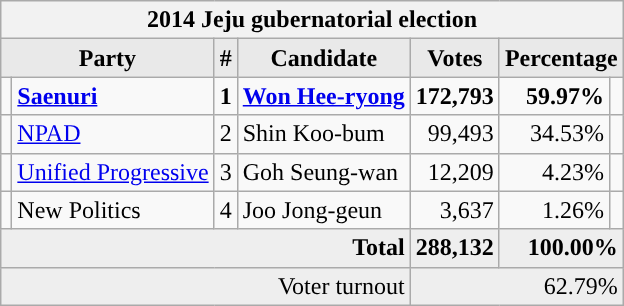<table class="wikitable">
<tr>
<th colspan="7">2014 Jeju gubernatorial election</th>
</tr>
<tr>
<th style="background-color:#E9E9E9" colspan=2>Party</th>
<th style="background-color:#E9E9E9">#</th>
<th style="background-color:#E9E9E9">Candidate</th>
<th style="background-color:#E9E9E9">Votes</th>
<th style="background-color:#E9E9E9" colspan=2>Percentage</th>
</tr>
<tr style="font-weight:bold">
<td></td>
<td align=left><a href='#'>Saenuri</a></td>
<td align=center>1</td>
<td align=left><a href='#'>Won Hee-ryong</a></td>
<td align=right>172,793</td>
<td align=right>59.97%</td>
<td align=right></td>
</tr>
<tr>
<td></td>
<td align=left><a href='#'>NPAD</a></td>
<td align=center>2</td>
<td align=left>Shin Koo-bum</td>
<td align=right>99,493</td>
<td align=right>34.53%</td>
<td align=right></td>
</tr>
<tr>
<td></td>
<td align=left><a href='#'>Unified Progressive</a></td>
<td align=center>3</td>
<td align=left>Goh Seung-wan</td>
<td align=right>12,209</td>
<td align=right>4.23%</td>
<td align=right></td>
</tr>
<tr>
<td></td>
<td align=left>New Politics</td>
<td align=center>4</td>
<td align=left>Joo Jong-geun</td>
<td align=right>3,637</td>
<td align=right>1.26%</td>
<td align=right></td>
</tr>
<tr bgcolor="#EEEEEE" style="font-weight:bold">
<td colspan="4" align=right>Total</td>
<td align=right>288,132</td>
<td align=right colspan=2>100.00%</td>
</tr>
<tr bgcolor="#EEEEEE">
<td colspan="4" align="right">Voter turnout</td>
<td colspan="3" align="right">62.79%</td>
</tr>
</table>
